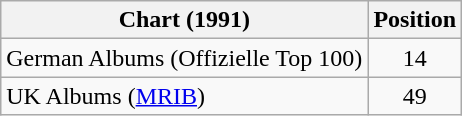<table class="wikitable sortable plainrowheaders" style="text-align:center">
<tr>
<th scope="col">Chart (1991)</th>
<th scope="col">Position</th>
</tr>
<tr>
<td align=left>German Albums (Offizielle Top 100)</td>
<td>14</td>
</tr>
<tr>
<td align=left>UK Albums (<a href='#'>MRIB</a>)</td>
<td>49</td>
</tr>
</table>
